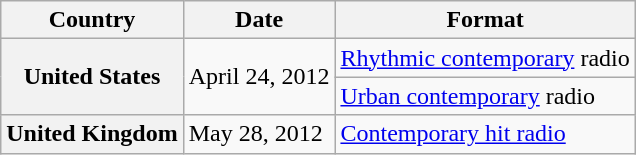<table class="wikitable plainrowheaders">
<tr>
<th scope="col">Country</th>
<th scope="col">Date</th>
<th scope="col">Format</th>
</tr>
<tr>
<th scope="row" rowspan="2">United States</th>
<td rowspan="2">April 24, 2012</td>
<td><a href='#'>Rhythmic contemporary</a> radio</td>
</tr>
<tr>
<td><a href='#'>Urban contemporary</a> radio</td>
</tr>
<tr>
<th scope="row">United Kingdom</th>
<td>May 28, 2012</td>
<td><a href='#'>Contemporary hit radio</a></td>
</tr>
</table>
